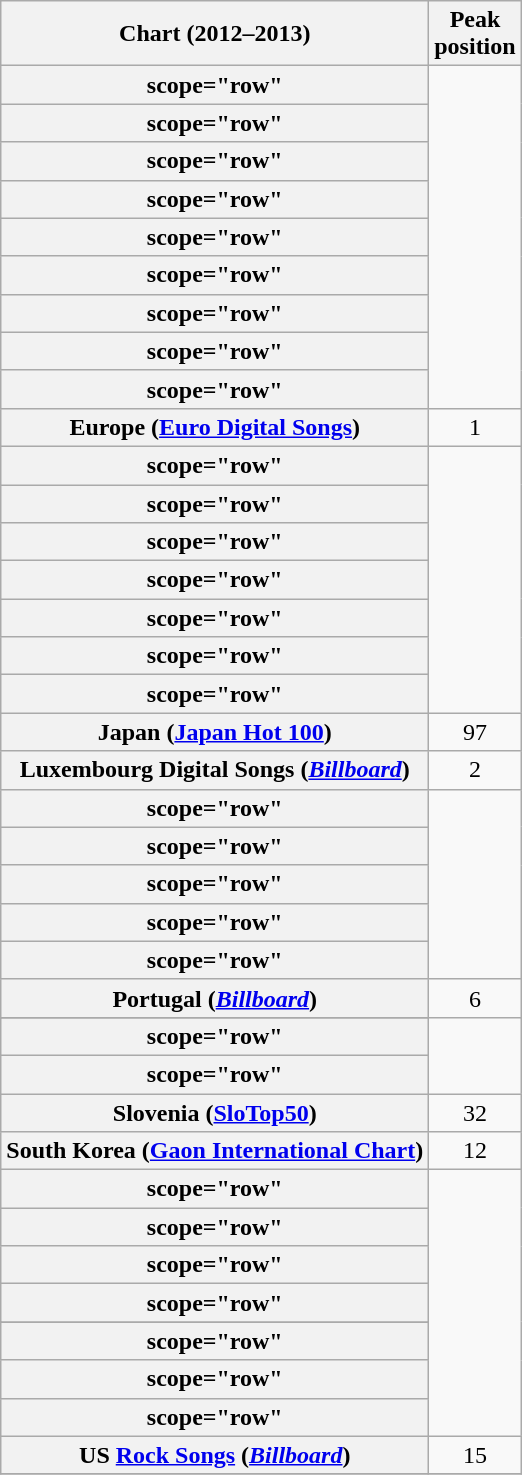<table class="wikitable sortable plainrowheaders">
<tr>
<th>Chart (2012–2013)</th>
<th>Peak<br>position</th>
</tr>
<tr>
<th>scope="row"</th>
</tr>
<tr>
<th>scope="row"</th>
</tr>
<tr>
<th>scope="row"</th>
</tr>
<tr>
<th>scope="row"</th>
</tr>
<tr>
<th>scope="row"</th>
</tr>
<tr>
<th>scope="row"</th>
</tr>
<tr>
<th>scope="row"</th>
</tr>
<tr>
<th>scope="row"</th>
</tr>
<tr>
<th>scope="row"</th>
</tr>
<tr>
<th scope="row">Europe (<a href='#'>Euro Digital Songs</a>)</th>
<td style="text-align:center;">1</td>
</tr>
<tr>
<th>scope="row"</th>
</tr>
<tr>
<th>scope="row"</th>
</tr>
<tr>
<th>scope="row"</th>
</tr>
<tr>
<th>scope="row"</th>
</tr>
<tr>
<th>scope="row"</th>
</tr>
<tr>
<th>scope="row"</th>
</tr>
<tr>
<th>scope="row"</th>
</tr>
<tr>
<th scope="row">Japan (<a href='#'>Japan Hot 100</a>)</th>
<td style="text-align:center;">97</td>
</tr>
<tr>
<th scope="row">Luxembourg Digital Songs (<em><a href='#'>Billboard</a></em>)</th>
<td style="text-align:center;">2</td>
</tr>
<tr>
<th>scope="row"</th>
</tr>
<tr>
<th>scope="row"</th>
</tr>
<tr>
<th>scope="row"</th>
</tr>
<tr>
<th>scope="row"</th>
</tr>
<tr>
<th>scope="row"</th>
</tr>
<tr>
<th scope="row">Portugal (<em><a href='#'>Billboard</a></em>)</th>
<td style="text-align:center;">6</td>
</tr>
<tr>
</tr>
<tr>
<th>scope="row"</th>
</tr>
<tr>
<th>scope="row"</th>
</tr>
<tr>
<th scope="row">Slovenia (<a href='#'>SloTop50</a>)</th>
<td align=center>32</td>
</tr>
<tr>
<th scope="row">South Korea (<a href='#'>Gaon International Chart</a>)</th>
<td style="text-align:center;">12</td>
</tr>
<tr>
<th>scope="row"</th>
</tr>
<tr>
<th>scope="row"</th>
</tr>
<tr>
<th>scope="row"</th>
</tr>
<tr>
<th>scope="row"</th>
</tr>
<tr>
</tr>
<tr>
<th>scope="row"</th>
</tr>
<tr>
<th>scope="row"</th>
</tr>
<tr>
<th>scope="row"</th>
</tr>
<tr>
<th scope="row">US <a href='#'>Rock Songs</a> (<em><a href='#'>Billboard</a></em>)</th>
<td style="text-align:center;">15</td>
</tr>
<tr>
</tr>
</table>
